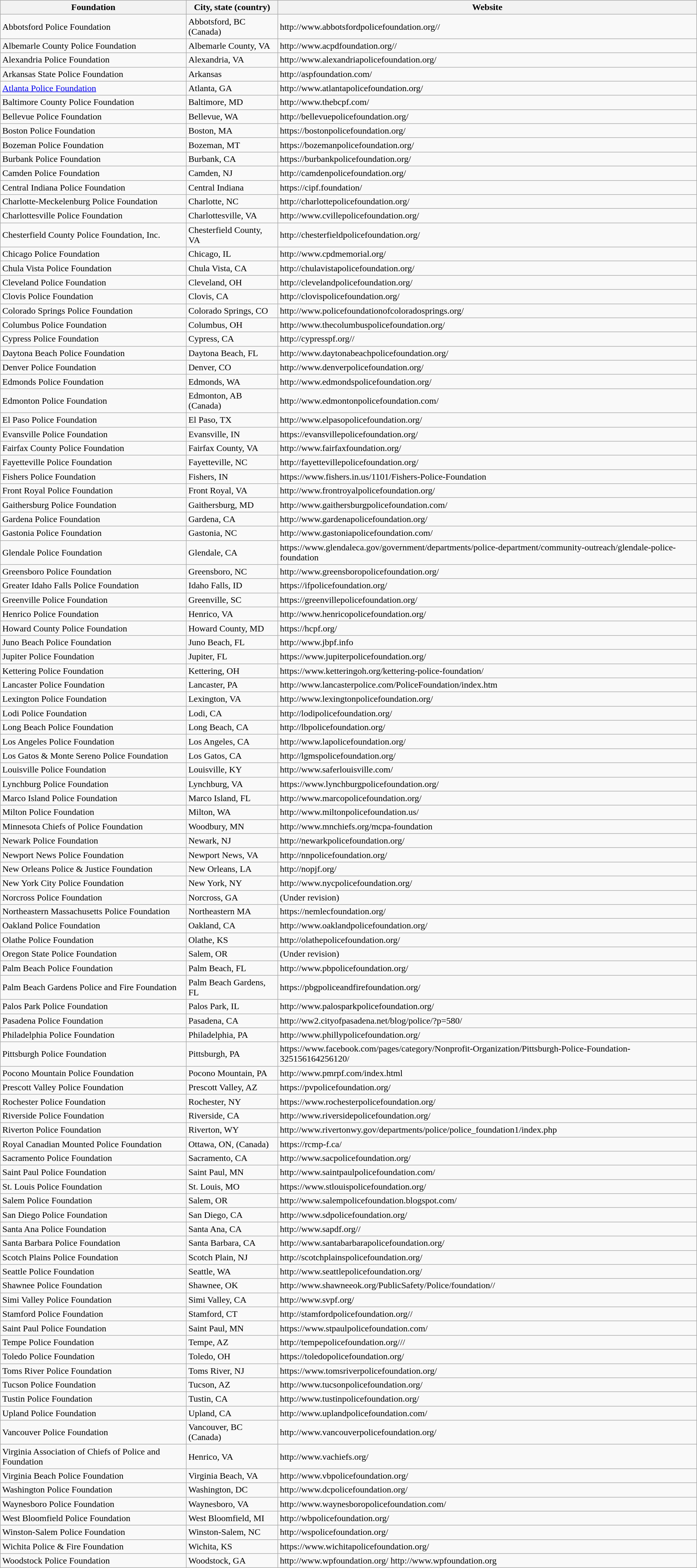<table class="wikitable sortable">
<tr>
<th>Foundation</th>
<th>City, state (country)</th>
<th>Website</th>
</tr>
<tr>
<td>Abbotsford Police Foundation</td>
<td>Abbotsford, BC (Canada)</td>
<td>http://www.abbotsfordpolicefoundation.org//</td>
</tr>
<tr>
<td>Albemarle County Police Foundation</td>
<td>Albemarle County, VA</td>
<td>http://www.acpdfoundation.org//</td>
</tr>
<tr>
<td>Alexandria Police Foundation</td>
<td>Alexandria, VA</td>
<td>http://www.alexandriapolicefoundation.org/</td>
</tr>
<tr>
<td>Arkansas State Police Foundation</td>
<td>Arkansas</td>
<td>http://aspfoundation.com/</td>
</tr>
<tr>
<td><a href='#'>Atlanta Police Foundation</a></td>
<td>Atlanta, GA</td>
<td>http://www.atlantapolicefoundation.org/</td>
</tr>
<tr>
<td>Baltimore County Police Foundation</td>
<td>Baltimore, MD</td>
<td>http://www.thebcpf.com/</td>
</tr>
<tr>
<td>Bellevue Police Foundation</td>
<td>Bellevue, WA</td>
<td>http://bellevuepolicefoundation.org/</td>
</tr>
<tr>
<td>Boston Police Foundation</td>
<td>Boston, MA</td>
<td>https://bostonpolicefoundation.org/</td>
</tr>
<tr>
<td>Bozeman Police Foundation</td>
<td>Bozeman, MT</td>
<td>https://bozemanpolicefoundation.org/</td>
</tr>
<tr>
<td>Burbank Police Foundation</td>
<td>Burbank, CA</td>
<td>https://burbankpolicefoundation.org/</td>
</tr>
<tr>
<td>Camden Police Foundation</td>
<td>Camden, NJ</td>
<td>http://camdenpolicefoundation.org/</td>
</tr>
<tr>
<td>Central Indiana Police Foundation</td>
<td>Central Indiana</td>
<td>https://cipf.foundation/</td>
</tr>
<tr>
<td>Charlotte-Meckelenburg Police Foundation</td>
<td>Charlotte, NC</td>
<td>http://charlottepolicefoundation.org/</td>
</tr>
<tr>
<td>Charlottesville Police Foundation</td>
<td>Charlottesville, VA</td>
<td>http://www.cvillepolicefoundation.org/</td>
</tr>
<tr>
<td>Chesterfield County Police Foundation, Inc.</td>
<td>Chesterfield County, VA</td>
<td>http://chesterfieldpolicefoundation.org/</td>
</tr>
<tr>
<td>Chicago Police Foundation</td>
<td>Chicago, IL</td>
<td>http://www.cpdmemorial.org/</td>
</tr>
<tr>
<td>Chula Vista Police Foundation</td>
<td>Chula Vista, CA</td>
<td>http://chulavistapolicefoundation.org/</td>
</tr>
<tr>
<td>Cleveland Police Foundation</td>
<td>Cleveland, OH</td>
<td>http://clevelandpolicefoundation.org/</td>
</tr>
<tr>
<td>Clovis Police Foundation</td>
<td>Clovis, CA</td>
<td>http://clovispolicefoundation.org/</td>
</tr>
<tr>
<td>Colorado Springs Police Foundation</td>
<td>Colorado Springs, CO</td>
<td>http://www.policefoundationofcoloradosprings.org/</td>
</tr>
<tr>
<td>Columbus Police Foundation</td>
<td>Columbus, OH</td>
<td>http://www.thecolumbuspolicefoundation.org/</td>
</tr>
<tr>
<td>Cypress Police Foundation</td>
<td>Cypress, CA</td>
<td>http://cypresspf.org//</td>
</tr>
<tr>
<td>Daytona Beach Police Foundation</td>
<td>Daytona Beach, FL</td>
<td>http://www.daytonabeachpolicefoundation.org/</td>
</tr>
<tr>
<td>Denver Police Foundation</td>
<td>Denver, CO</td>
<td>http://www.denverpolicefoundation.org/</td>
</tr>
<tr>
<td>Edmonds Police Foundation</td>
<td>Edmonds, WA</td>
<td>http://www.edmondspolicefoundation.org/</td>
</tr>
<tr>
<td>Edmonton Police Foundation</td>
<td>Edmonton, AB (Canada)</td>
<td>http://www.edmontonpolicefoundation.com/</td>
</tr>
<tr>
<td>El Paso Police Foundation</td>
<td>El Paso, TX</td>
<td>http://www.elpasopolicefoundation.org/</td>
</tr>
<tr>
<td>Evansville Police Foundation</td>
<td>Evansville, IN</td>
<td>https://evansvillepolicefoundation.org/</td>
</tr>
<tr>
<td>Fairfax County Police Foundation</td>
<td>Fairfax County, VA</td>
<td>http://www.fairfaxfoundation.org/</td>
</tr>
<tr>
<td>Fayetteville Police Foundation</td>
<td>Fayetteville, NC</td>
<td>http://fayettevillepolicefoundation.org/</td>
</tr>
<tr>
<td>Fishers Police Foundation</td>
<td>Fishers, IN</td>
<td>https://www.fishers.in.us/1101/Fishers-Police-Foundation</td>
</tr>
<tr>
<td>Front Royal Police Foundation</td>
<td>Front Royal, VA</td>
<td>http://www.frontroyalpolicefoundation.org/</td>
</tr>
<tr>
<td>Gaithersburg Police Foundation</td>
<td>Gaithersburg, MD</td>
<td>http://www.gaithersburgpolicefoundation.com/</td>
</tr>
<tr>
<td>Gardena Police Foundation</td>
<td>Gardena, CA</td>
<td>http://www.gardenapolicefoundation.org/</td>
</tr>
<tr>
<td>Gastonia Police Foundation</td>
<td>Gastonia, NC</td>
<td>http://www.gastoniapolicefoundation.com/</td>
</tr>
<tr>
<td>Glendale Police Foundation</td>
<td>Glendale, CA</td>
<td>https://www.glendaleca.gov/government/departments/police-department/community-outreach/glendale-police-foundation</td>
</tr>
<tr>
<td>Greensboro Police Foundation</td>
<td>Greensboro, NC</td>
<td>http://www.greensboropolicefoundation.org/</td>
</tr>
<tr>
<td>Greater Idaho Falls Police Foundation</td>
<td>Idaho Falls, ID</td>
<td>https://ifpolicefoundation.org/</td>
</tr>
<tr>
<td>Greenville Police Foundation</td>
<td>Greenville, SC</td>
<td>https://greenvillepolicefoundation.org/</td>
</tr>
<tr>
<td>Henrico Police Foundation</td>
<td>Henrico, VA</td>
<td>http://www.henricopolicefoundation.org/</td>
</tr>
<tr>
<td>Howard County Police Foundation</td>
<td>Howard County, MD</td>
<td>https://hcpf.org/</td>
</tr>
<tr>
<td>Juno Beach Police Foundation</td>
<td>Juno Beach, FL</td>
<td>http://www.jbpf.info</td>
</tr>
<tr>
<td>Jupiter Police Foundation</td>
<td>Jupiter, FL</td>
<td>https://www.jupiterpolicefoundation.org/</td>
</tr>
<tr>
<td>Kettering Police Foundation</td>
<td>Kettering, OH</td>
<td>https://www.ketteringoh.org/kettering-police-foundation/</td>
</tr>
<tr>
<td>Lancaster Police Foundation</td>
<td>Lancaster, PA</td>
<td>http://www.lancasterpolice.com/PoliceFoundation/index.htm</td>
</tr>
<tr>
<td>Lexington Police Foundation</td>
<td>Lexington, VA</td>
<td>http://www.lexingtonpolicefoundation.org/</td>
</tr>
<tr>
<td>Lodi Police Foundation</td>
<td>Lodi, CA</td>
<td>http://lodipolicefoundation.org/</td>
</tr>
<tr>
<td>Long Beach Police Foundation</td>
<td>Long Beach, CA</td>
<td>http://lbpolicefoundation.org/</td>
</tr>
<tr>
<td>Los Angeles Police Foundation</td>
<td>Los Angeles, CA</td>
<td>http://www.lapolicefoundation.org/</td>
</tr>
<tr>
<td>Los Gatos & Monte Sereno Police Foundation</td>
<td>Los Gatos, CA</td>
<td>http://lgmspolicefoundation.org/</td>
</tr>
<tr>
<td>Louisville Police Foundation</td>
<td>Louisville, KY</td>
<td>http://www.saferlouisville.com/</td>
</tr>
<tr>
<td>Lynchburg Police Foundation</td>
<td>Lynchburg, VA</td>
<td>https://www.lynchburgpolicefoundation.org/</td>
</tr>
<tr>
<td>Marco Island Police Foundation</td>
<td>Marco Island, FL</td>
<td>http://www.marcopolicefoundation.org/</td>
</tr>
<tr>
<td>Milton Police Foundation</td>
<td>Milton, WA</td>
<td>http://www.miltonpolicefoundation.us/</td>
</tr>
<tr>
<td>Minnesota Chiefs of Police Foundation</td>
<td>Woodbury, MN</td>
<td>http://www.mnchiefs.org/mcpa-foundation</td>
</tr>
<tr>
<td>Newark Police Foundation</td>
<td>Newark, NJ</td>
<td>http://newarkpolicefoundation.org/</td>
</tr>
<tr>
<td>Newport News Police Foundation</td>
<td>Newport News, VA</td>
<td>http://nnpolicefoundation.org/</td>
</tr>
<tr>
<td>New Orleans Police & Justice Foundation</td>
<td>New Orleans, LA</td>
<td>http://nopjf.org/</td>
</tr>
<tr>
<td>New York City Police Foundation</td>
<td>New York, NY</td>
<td>http://www.nycpolicefoundation.org/</td>
</tr>
<tr>
<td>Norcross Police Foundation</td>
<td>Norcross, GA</td>
<td>(Under revision)</td>
</tr>
<tr>
<td>Northeastern Massachusetts Police Foundation</td>
<td>Northeastern MA</td>
<td>https://nemlecfoundation.org/</td>
</tr>
<tr>
<td>Oakland Police Foundation</td>
<td>Oakland, CA</td>
<td>http://www.oaklandpolicefoundation.org/</td>
</tr>
<tr>
<td>Olathe Police Foundation</td>
<td>Olathe, KS</td>
<td>http://olathepolicefoundation.org/</td>
</tr>
<tr>
<td>Oregon State Police Foundation</td>
<td>Salem, OR</td>
<td>(Under revision)</td>
</tr>
<tr>
<td>Palm Beach Police Foundation</td>
<td>Palm Beach, FL</td>
<td>http://www.pbpolicefoundation.org/</td>
</tr>
<tr>
<td>Palm Beach Gardens Police and Fire Foundation</td>
<td>Palm Beach Gardens, FL</td>
<td>https://pbgpoliceandfirefoundation.org/</td>
</tr>
<tr>
<td>Palos Park Police Foundation</td>
<td>Palos Park, IL</td>
<td>http://www.palosparkpolicefoundation.org/</td>
</tr>
<tr>
<td>Pasadena Police Foundation</td>
<td>Pasadena, CA</td>
<td>http://ww2.cityofpasadena.net/blog/police/?p=580/</td>
</tr>
<tr>
<td>Philadelphia Police Foundation</td>
<td>Philadelphia, PA</td>
<td>http://www.phillypolicefoundation.org/</td>
</tr>
<tr>
<td>Pittsburgh Police Foundation</td>
<td>Pittsburgh, PA</td>
<td>https://www.facebook.com/pages/category/Nonprofit-Organization/Pittsburgh-Police-Foundation-325156164256120/</td>
</tr>
<tr>
<td>Pocono Mountain Police Foundation</td>
<td>Pocono Mountain, PA</td>
<td>http://www.pmrpf.com/index.html</td>
</tr>
<tr>
<td>Prescott Valley Police Foundation</td>
<td>Prescott Valley, AZ</td>
<td>https://pvpolicefoundation.org/</td>
</tr>
<tr>
<td>Rochester Police Foundation</td>
<td>Rochester, NY</td>
<td>https://www.rochesterpolicefoundation.org/</td>
</tr>
<tr>
<td>Riverside Police Foundation</td>
<td>Riverside, CA</td>
<td>http://www.riversidepolicefoundation.org/</td>
</tr>
<tr>
<td>Riverton Police Foundation</td>
<td>Riverton, WY</td>
<td>http://www.rivertonwy.gov/departments/police/police_foundation1/index.php</td>
</tr>
<tr>
<td>Royal Canadian Mounted Police Foundation</td>
<td>Ottawa, ON, (Canada)</td>
<td>https://rcmp-f.ca/</td>
</tr>
<tr>
<td>Sacramento Police Foundation</td>
<td>Sacramento, CA</td>
<td>http://www.sacpolicefoundation.org/</td>
</tr>
<tr>
<td>Saint Paul Police Foundation</td>
<td>Saint Paul, MN</td>
<td>http://www.saintpaulpolicefoundation.com/</td>
</tr>
<tr>
<td>St. Louis Police Foundation</td>
<td>St. Louis, MO</td>
<td>https://www.stlouispolicefoundation.org/</td>
</tr>
<tr>
<td>Salem Police Foundation</td>
<td>Salem, OR</td>
<td>http://www.salempolicefoundation.blogspot.com/</td>
</tr>
<tr>
<td>San Diego Police Foundation</td>
<td>San Diego, CA</td>
<td>http://www.sdpolicefoundation.org/</td>
</tr>
<tr>
<td>Santa Ana Police Foundation</td>
<td>Santa Ana, CA</td>
<td>http://www.sapdf.org//</td>
</tr>
<tr>
<td>Santa Barbara Police Foundation</td>
<td>Santa Barbara, CA</td>
<td>http://www.santabarbarapolicefoundation.org/</td>
</tr>
<tr>
<td>Scotch Plains Police Foundation</td>
<td>Scotch Plain, NJ</td>
<td>http://scotchplainspolicefoundation.org/</td>
</tr>
<tr>
<td>Seattle Police Foundation</td>
<td>Seattle, WA</td>
<td>http://www.seattlepolicefoundation.org/</td>
</tr>
<tr>
<td>Shawnee Police Foundation</td>
<td>Shawnee, OK</td>
<td>http://www.shawneeok.org/PublicSafety/Police/foundation//</td>
</tr>
<tr>
<td>Simi Valley Police Foundation</td>
<td>Simi Valley, CA</td>
<td>http://www.svpf.org/</td>
</tr>
<tr>
<td>Stamford Police Foundation</td>
<td>Stamford, CT</td>
<td>http://stamfordpolicefoundation.org//</td>
</tr>
<tr>
<td>Saint Paul Police Foundation</td>
<td>Saint Paul, MN</td>
<td>https://www.stpaulpolicefoundation.com/</td>
</tr>
<tr>
<td>Tempe Police Foundation</td>
<td>Tempe, AZ</td>
<td>http://tempepolicefoundation.org///</td>
</tr>
<tr>
<td>Toledo Police Foundation</td>
<td>Toledo, OH</td>
<td>https://toledopolicefoundation.org/</td>
</tr>
<tr>
<td>Toms River Police Foundation</td>
<td>Toms River, NJ</td>
<td>https://www.tomsriverpolicefoundation.org/</td>
</tr>
<tr>
<td>Tucson Police Foundation</td>
<td>Tucson, AZ</td>
<td>http://www.tucsonpolicefoundation.org/</td>
</tr>
<tr>
<td>Tustin Police Foundation</td>
<td>Tustin, CA</td>
<td>http://www.tustinpolicefoundation.org/</td>
</tr>
<tr>
<td>Upland Police Foundation</td>
<td>Upland, CA</td>
<td>http://www.uplandpolicefoundation.com/</td>
</tr>
<tr>
<td>Vancouver Police Foundation</td>
<td>Vancouver, BC (Canada)</td>
<td>http://www.vancouverpolicefoundation.org/</td>
</tr>
<tr>
<td>Virginia Association of Chiefs of Police and Foundation</td>
<td>Henrico, VA</td>
<td>http://www.vachiefs.org/</td>
</tr>
<tr>
<td>Virginia Beach Police Foundation</td>
<td>Virginia Beach, VA</td>
<td>http://www.vbpolicefoundation.org/</td>
</tr>
<tr>
<td>Washington Police Foundation</td>
<td>Washington, DC</td>
<td>http://www.dcpolicefoundation.org/</td>
</tr>
<tr>
<td>Waynesboro Police Foundation</td>
<td>Waynesboro, VA</td>
<td>http://www.waynesboropolicefoundation.com/</td>
</tr>
<tr>
<td>West Bloomfield Police Foundation</td>
<td>West Bloomfield, MI</td>
<td>http://wbpolicefoundation.org/</td>
</tr>
<tr>
<td>Winston-Salem Police Foundation</td>
<td>Winston-Salem, NC</td>
<td>http://wspolicefoundation.org/</td>
</tr>
<tr>
<td>Wichita Police & Fire Foundation</td>
<td>Wichita, KS</td>
<td>https://www.wichitapolicefoundation.org/</td>
</tr>
<tr>
<td>Woodstock Police Foundation</td>
<td>Woodstock, GA</td>
<td>http://www.wpfoundation.org/ http://www.wpfoundation.org</td>
</tr>
</table>
